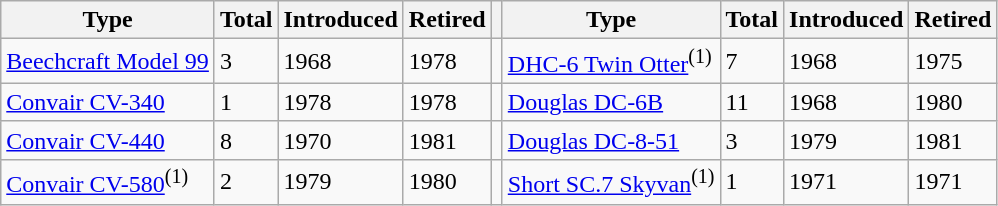<table class="wikitable col1left col2center col3center col4center col5center col6left col7center col7center col8center">
<tr>
<th>Type</th>
<th>Total</th>
<th>Introduced</th>
<th>Retired</th>
<th></th>
<th>Type</th>
<th>Total</th>
<th>Introduced</th>
<th>Retired</th>
</tr>
<tr>
<td><a href='#'>Beechcraft Model 99</a></td>
<td>3</td>
<td>1968</td>
<td>1978</td>
<td></td>
<td><a href='#'>DHC-6 Twin Otter</a><sup>(1)</sup></td>
<td>7</td>
<td>1968</td>
<td>1975</td>
</tr>
<tr>
<td><a href='#'>Convair CV-340</a></td>
<td>1</td>
<td>1978</td>
<td>1978</td>
<td></td>
<td><a href='#'>Douglas DC-6B</a></td>
<td>11</td>
<td>1968</td>
<td>1980</td>
</tr>
<tr>
<td><a href='#'>Convair CV-440</a></td>
<td>8</td>
<td>1970</td>
<td>1981</td>
<td></td>
<td><a href='#'>Douglas DC-8-51</a></td>
<td>3</td>
<td>1979</td>
<td>1981</td>
</tr>
<tr>
<td><a href='#'>Convair CV-580</a><sup>(1)</sup></td>
<td>2</td>
<td>1979</td>
<td>1980</td>
<td></td>
<td><a href='#'>Short SC.7 Skyvan</a><sup>(1)</sup></td>
<td>1</td>
<td>1971</td>
<td>1971</td>
</tr>
</table>
